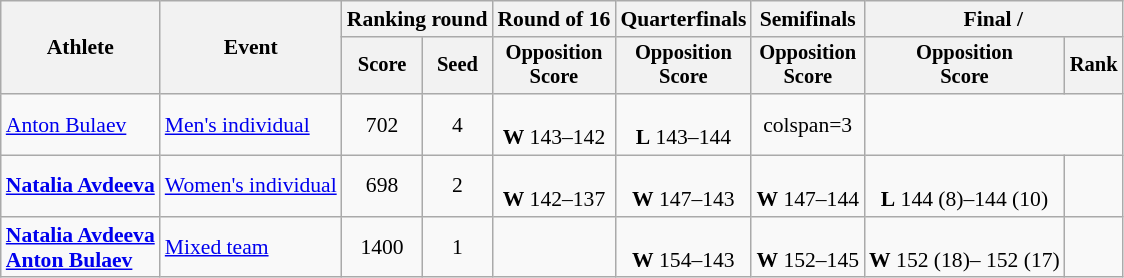<table class="wikitable" style="text-align:center; font-size:90%">
<tr>
<th rowspan=2>Athlete</th>
<th rowspan=2>Event</th>
<th colspan=2>Ranking round</th>
<th>Round of 16</th>
<th>Quarterfinals</th>
<th>Semifinals</th>
<th colspan=2>Final / </th>
</tr>
<tr style="font-size:95%">
<th>Score</th>
<th>Seed</th>
<th>Opposition<br>Score</th>
<th>Opposition<br>Score</th>
<th>Opposition<br>Score</th>
<th>Opposition<br>Score</th>
<th>Rank</th>
</tr>
<tr>
<td align=left><a href='#'>Anton Bulaev</a></td>
<td align=left><a href='#'>Men's individual</a></td>
<td>702</td>
<td>4</td>
<td><br><strong>W</strong> 143–142</td>
<td><br><strong>L</strong> 143–144</td>
<td>colspan=3 </td>
</tr>
<tr>
<td align=left><strong><a href='#'>Natalia Avdeeva</a></strong></td>
<td align=left><a href='#'>Women's individual</a></td>
<td>698</td>
<td>2</td>
<td><br><strong>W</strong> 142–137</td>
<td><br><strong>W</strong> 147–143</td>
<td><br><strong>W</strong> 147–144</td>
<td><br><strong>L</strong> 144 (8)–144 (10)</td>
<td></td>
</tr>
<tr>
<td align=left><strong><a href='#'>Natalia Avdeeva</a><br><a href='#'>Anton Bulaev</a></strong></td>
<td align=left><a href='#'>Mixed team</a></td>
<td>1400</td>
<td>1</td>
<td></td>
<td><br><strong>W</strong> 154–143</td>
<td><br><strong>W</strong> 152–145</td>
<td><br><strong>W</strong> 152 (18)– 152 (17)</td>
<td></td>
</tr>
</table>
